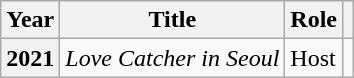<table class="wikitable sortable plainrowheaders">
<tr>
<th scope="col">Year</th>
<th scope="col">Title</th>
<th scope="col">Role</th>
<th scope="col" class="unsortable"></th>
</tr>
<tr>
<th scope="row">2021</th>
<td><em>Love Catcher in Seoul</em></td>
<td>Host</td>
<td></td>
</tr>
</table>
